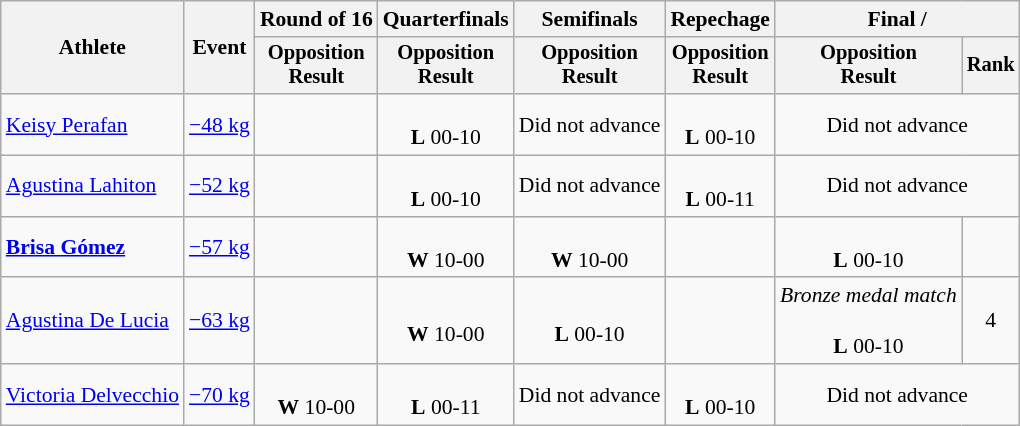<table class="wikitable" style="font-size:90%">
<tr>
<th rowspan=2>Athlete</th>
<th rowspan=2>Event</th>
<th>Round of 16</th>
<th>Quarterfinals</th>
<th>Semifinals</th>
<th>Repechage</th>
<th colspan=2>Final / </th>
</tr>
<tr style="font-size:95%">
<th>Opposition<br>Result</th>
<th>Opposition<br>Result</th>
<th>Opposition<br>Result</th>
<th>Opposition<br>Result</th>
<th>Opposition<br>Result</th>
<th>Rank</th>
</tr>
<tr align=center>
<td align=left><a href='#'>Keisy Perafan</a></td>
<td align=left><a href='#'>−48 kg</a></td>
<td></td>
<td><br><strong>L</strong> 00-10</td>
<td>Did not advance</td>
<td><br><strong>L</strong> 00-10</td>
<td colspan=2>Did not advance</td>
</tr>
<tr align=center>
<td align=left><a href='#'>Agustina Lahiton</a></td>
<td align=left><a href='#'>−52 kg</a></td>
<td></td>
<td><br><strong>L</strong> 00-10</td>
<td>Did not advance</td>
<td><br><strong>L</strong> 00-11</td>
<td colspan=2>Did not advance</td>
</tr>
<tr align=center>
<td align=left><strong><a href='#'>Brisa Gómez</a></strong></td>
<td align=left><a href='#'>−57 kg</a></td>
<td></td>
<td><br><strong>W</strong> 10-00</td>
<td><br><strong>W</strong> 10-00</td>
<td></td>
<td><br><strong>L</strong> 00-10</td>
<td></td>
</tr>
<tr align=center>
<td align=left><a href='#'>Agustina De Lucia</a></td>
<td align=left><a href='#'>−63 kg</a></td>
<td></td>
<td><br><strong>W</strong> 10-00</td>
<td><br><strong>L</strong> 00-10</td>
<td></td>
<td><em>Bronze medal match</em><br><br><strong>L</strong> 00-10</td>
<td>4</td>
</tr>
<tr align=center>
<td align=left><a href='#'>Victoria Delvecchio</a></td>
<td align=left><a href='#'>−70 kg</a></td>
<td><br><strong>W</strong> 10-00</td>
<td><br><strong>L</strong> 00-11</td>
<td>Did not advance</td>
<td><br><strong>L</strong> 00-10</td>
<td colspan=2>Did not advance</td>
</tr>
</table>
